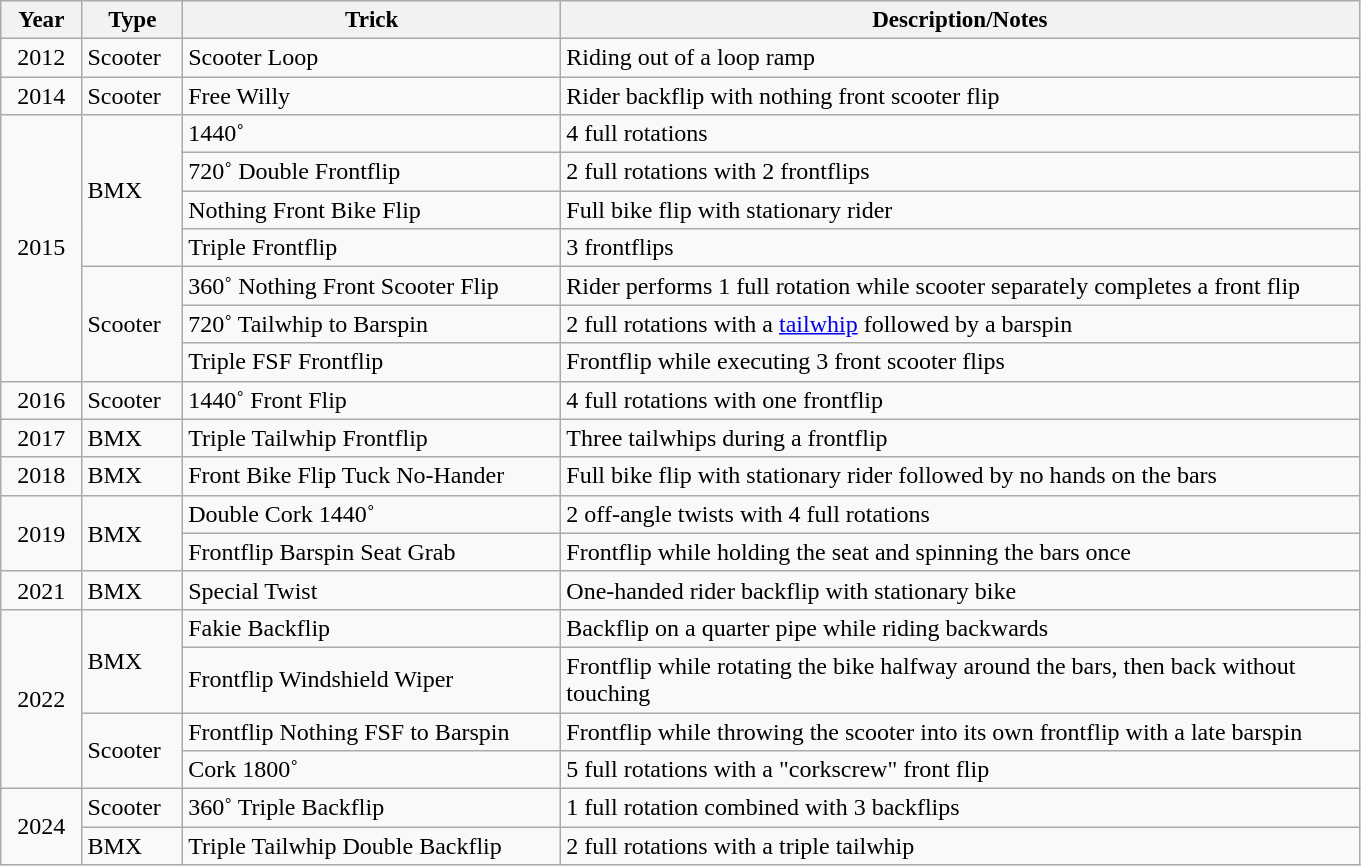<table class="wikitable" style="float: center">
<tr style="font-size: 96%;">
<th width=47px>Year</th>
<th width=60px>Type</th>
<th width=245px>Trick</th>
<th width=525px>Description/Notes</th>
</tr>
<tr>
<td align=center>2012</td>
<td>Scooter</td>
<td>Scooter Loop</td>
<td>Riding out of a loop ramp</td>
</tr>
<tr>
<td align=center>2014</td>
<td>Scooter</td>
<td>Free Willy</td>
<td>Rider backflip with nothing front scooter flip</td>
</tr>
<tr>
<td rowspan=7 align=center>2015</td>
<td rowspan=4>BMX</td>
<td>1440˚</td>
<td>4 full rotations</td>
</tr>
<tr>
<td>720˚ Double Frontflip</td>
<td>2 full rotations with 2 frontflips</td>
</tr>
<tr>
<td>Nothing Front Bike Flip</td>
<td>Full bike flip with stationary rider</td>
</tr>
<tr>
<td>Triple Frontflip</td>
<td>3 frontflips</td>
</tr>
<tr>
<td rowspan=3>Scooter</td>
<td>360˚ Nothing Front Scooter Flip</td>
<td>Rider performs 1 full rotation while scooter separately completes a front flip</td>
</tr>
<tr>
<td>720˚ Tailwhip to Barspin</td>
<td>2 full rotations with a <a href='#'>tailwhip</a> followed by a barspin</td>
</tr>
<tr>
<td>Triple FSF Frontflip</td>
<td>Frontflip while executing 3 front scooter flips</td>
</tr>
<tr>
<td align=center>2016</td>
<td>Scooter</td>
<td>1440˚ Front Flip</td>
<td>4 full rotations with one frontflip</td>
</tr>
<tr>
<td align=center>2017</td>
<td>BMX</td>
<td>Triple Tailwhip Frontflip</td>
<td>Three tailwhips during a frontflip</td>
</tr>
<tr>
<td align=center>2018</td>
<td>BMX</td>
<td>Front Bike Flip Tuck No-Hander</td>
<td>Full bike flip with stationary rider followed by no hands on the bars</td>
</tr>
<tr>
<td rowspan=2 align=center>2019</td>
<td rowspan=2>BMX</td>
<td>Double Cork 1440˚</td>
<td>2 off-angle twists with 4 full rotations</td>
</tr>
<tr>
<td>Frontflip Barspin Seat Grab</td>
<td>Frontflip while holding the seat and spinning the bars once</td>
</tr>
<tr>
<td align=center>2021</td>
<td>BMX</td>
<td>Special Twist</td>
<td>One-handed rider backflip with stationary bike</td>
</tr>
<tr>
<td rowspan=4 align=center>2022</td>
<td rowspan=2>BMX</td>
<td>Fakie Backflip</td>
<td>Backflip on a quarter pipe while riding backwards</td>
</tr>
<tr>
<td>Frontflip Windshield Wiper</td>
<td>Frontflip while rotating the bike halfway around the bars, then back without touching</td>
</tr>
<tr>
<td rowspan=2>Scooter</td>
<td>Frontflip Nothing FSF to Barspin</td>
<td>Frontflip while throwing the scooter into its own frontflip with a late barspin</td>
</tr>
<tr>
<td>Cork 1800˚</td>
<td>5 full rotations with a "corkscrew" front flip</td>
</tr>
<tr>
<td rowspan=2 align=center>2024</td>
<td>Scooter</td>
<td>360˚ Triple Backflip</td>
<td>1 full rotation combined with 3 backflips</td>
</tr>
<tr>
<td>BMX</td>
<td>Triple Tailwhip Double Backflip</td>
<td>2 full rotations with a triple tailwhip</td>
</tr>
</table>
